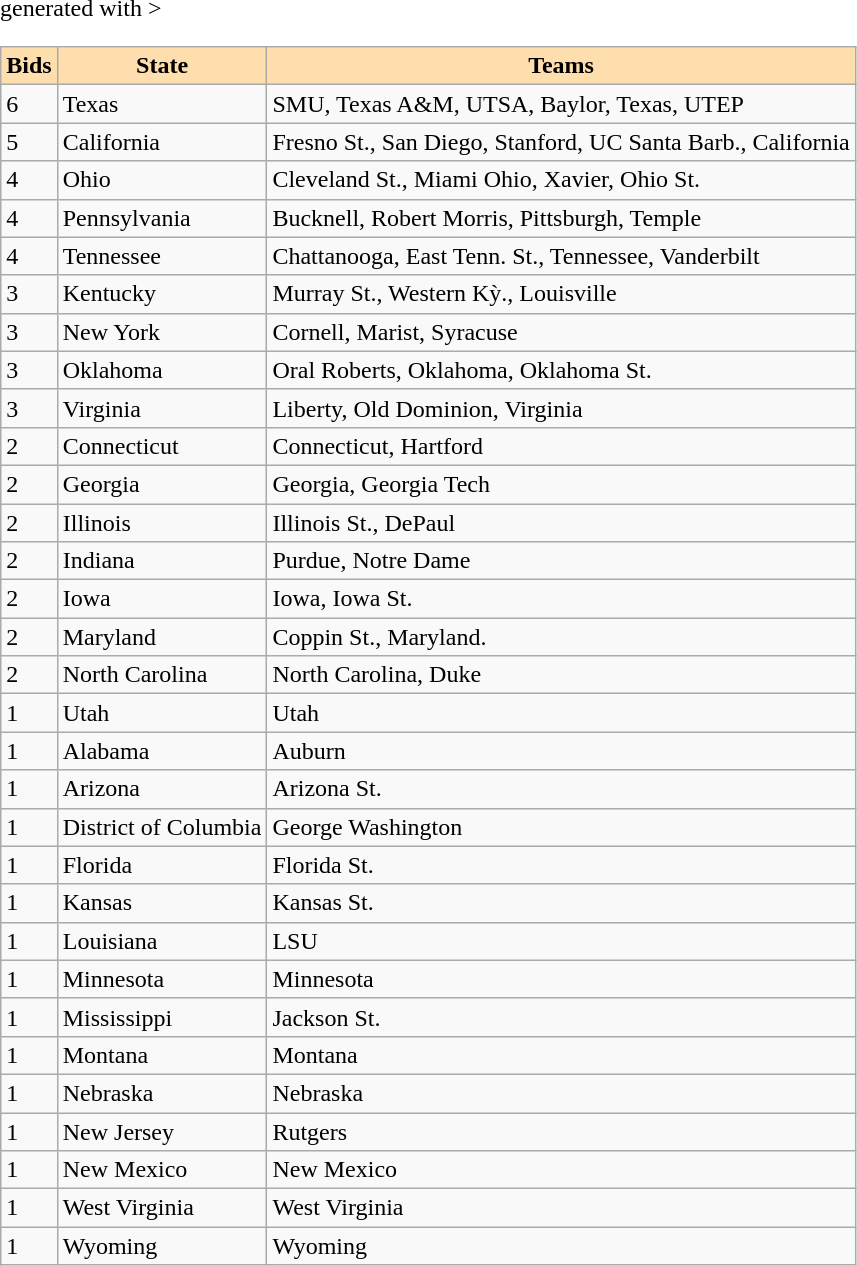<table class="wikitable sortable" <hiddentext>generated with   >
<tr>
<th style="background-color:#FFDEAD;">Bids</th>
<th style="background-color:#FFDEAD;">State</th>
<th style="background-color:#FFDEAD;">Teams</th>
</tr>
<tr valign="bottom">
<td height="14">6</td>
<td>Texas</td>
<td>SMU, Texas A&M, UTSA, Baylor, Texas, UTEP</td>
</tr>
<tr valign="bottom">
<td height="14">5</td>
<td>California</td>
<td>Fresno St., San Diego, Stanford, UC Santa Barb., California</td>
</tr>
<tr valign="bottom">
<td height="14">4</td>
<td>Ohio</td>
<td>Cleveland St., Miami Ohio, Xavier, Ohio St.</td>
</tr>
<tr valign="bottom">
<td height="14">4</td>
<td>Pennsylvania</td>
<td>Bucknell, Robert Morris, Pittsburgh, Temple</td>
</tr>
<tr valign="bottom">
<td height="14">4</td>
<td>Tennessee</td>
<td>Chattanooga, East Tenn. St., Tennessee, Vanderbilt</td>
</tr>
<tr valign="bottom">
<td height="14">3</td>
<td>Kentucky</td>
<td>Murray St., Western Kỳ., Louisville</td>
</tr>
<tr valign="bottom">
<td height="14">3</td>
<td>New York</td>
<td>Cornell, Marist, Syracuse</td>
</tr>
<tr valign="bottom">
<td height="14">3</td>
<td>Oklahoma</td>
<td>Oral Roberts, Oklahoma, Oklahoma St.</td>
</tr>
<tr valign="bottom">
<td height="14">3</td>
<td>Virginia</td>
<td>Liberty, Old Dominion, Virginia</td>
</tr>
<tr valign="bottom">
<td height="14">2</td>
<td>Connecticut</td>
<td>Connecticut, Hartford</td>
</tr>
<tr valign="bottom">
<td height="14">2</td>
<td>Georgia</td>
<td>Georgia, Georgia Tech</td>
</tr>
<tr valign="bottom">
<td height="14">2</td>
<td>Illinois</td>
<td>Illinois St., DePaul</td>
</tr>
<tr valign="bottom">
<td height="14">2</td>
<td>Indiana</td>
<td>Purdue, Notre Dame</td>
</tr>
<tr valign="bottom">
<td height="14">2</td>
<td>Iowa</td>
<td>Iowa, Iowa St.</td>
</tr>
<tr valign="bottom">
<td height="14">2</td>
<td>Maryland</td>
<td>Coppin St., Maryland.</td>
</tr>
<tr valign="bottom">
<td height="14">2</td>
<td>North Carolina</td>
<td>North Carolina, Duke</td>
</tr>
<tr valign="bottom">
<td height="14">1</td>
<td>Utah</td>
<td>Utah</td>
</tr>
<tr valign="bottom">
<td height="14">1</td>
<td>Alabama</td>
<td>Auburn</td>
</tr>
<tr valign="bottom">
<td height="14">1</td>
<td>Arizona</td>
<td>Arizona St.</td>
</tr>
<tr valign="bottom">
<td height="14">1</td>
<td>District of Columbia</td>
<td>George Washington</td>
</tr>
<tr valign="bottom">
<td height="14">1</td>
<td>Florida</td>
<td>Florida St.</td>
</tr>
<tr valign="bottom">
<td height="14">1</td>
<td>Kansas</td>
<td>Kansas St.</td>
</tr>
<tr valign="bottom">
<td height="14">1</td>
<td>Louisiana</td>
<td>LSU</td>
</tr>
<tr valign="bottom">
<td height="14">1</td>
<td>Minnesota</td>
<td>Minnesota</td>
</tr>
<tr valign="bottom">
<td height="14">1</td>
<td>Mississippi</td>
<td>Jackson St.</td>
</tr>
<tr valign="bottom">
<td height="14">1</td>
<td>Montana</td>
<td>Montana</td>
</tr>
<tr valign="bottom">
<td height="14">1</td>
<td>Nebraska</td>
<td>Nebraska</td>
</tr>
<tr valign="bottom">
<td height="14">1</td>
<td>New Jersey</td>
<td>Rutgers</td>
</tr>
<tr valign="bottom">
<td height="14">1</td>
<td>New Mexico</td>
<td>New Mexico</td>
</tr>
<tr valign="bottom">
<td height="14">1</td>
<td>West Virginia</td>
<td>West Virginia</td>
</tr>
<tr valign="bottom">
<td height="14">1</td>
<td>Wyoming</td>
<td>Wyoming</td>
</tr>
</table>
